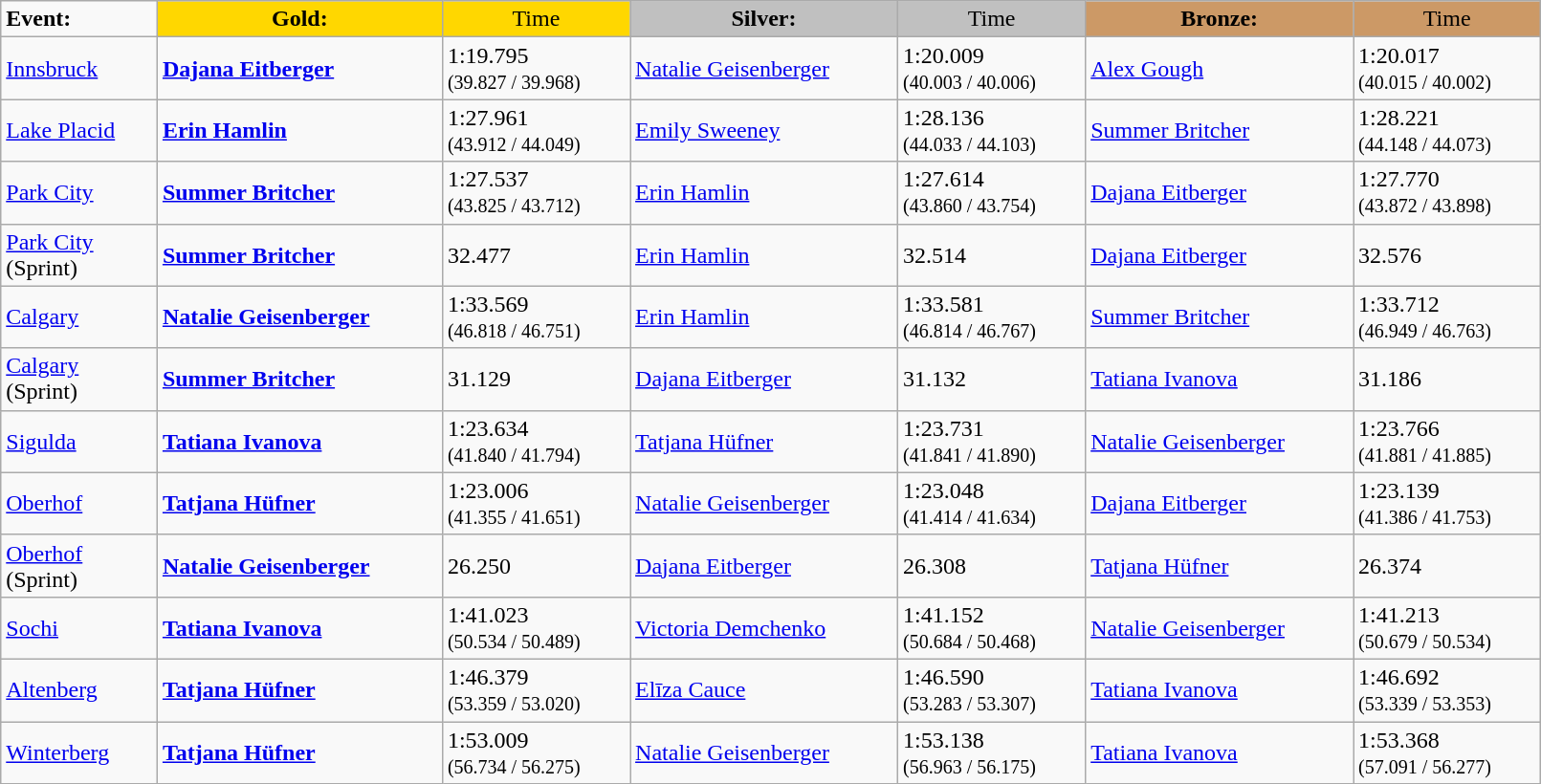<table class="wikitable" style="width:85%;">
<tr>
<td><strong>Event:</strong></td>
<td !  style="text-align:center; background:gold;"><strong>Gold:</strong></td>
<td !  style="text-align:center; background:gold;">Time</td>
<td !  style="text-align:center; background:silver;"><strong>Silver:</strong></td>
<td !  style="text-align:center; background:silver;">Time</td>
<td !  style="text-align:center; background:#c96;"><strong>Bronze:</strong></td>
<td !  style="text-align:center; background:#c96;">Time</td>
</tr>
<tr>
<td><a href='#'>Innsbruck</a></td>
<td> <strong><a href='#'>Dajana Eitberger</a></strong></td>
<td>1:19.795<br><small>(39.827 / 39.968)</small></td>
<td> <a href='#'>Natalie Geisenberger</a></td>
<td>1:20.009<br><small>(40.003 / 40.006)</small></td>
<td> <a href='#'>Alex Gough</a></td>
<td>1:20.017<br><small>(40.015 / 40.002)</small></td>
</tr>
<tr>
<td><a href='#'>Lake Placid</a></td>
<td> <strong><a href='#'>Erin Hamlin</a></strong></td>
<td>1:27.961<br><small>(43.912 / 44.049)</small></td>
<td> <a href='#'>Emily Sweeney</a></td>
<td>1:28.136<br><small>(44.033 / 44.103)</small></td>
<td> <a href='#'>Summer Britcher</a></td>
<td>1:28.221<br><small>(44.148 / 44.073)</small></td>
</tr>
<tr>
<td><a href='#'>Park City</a></td>
<td> <strong><a href='#'>Summer Britcher</a></strong></td>
<td>1:27.537<br><small>(43.825 / 43.712)</small></td>
<td> <a href='#'>Erin Hamlin</a></td>
<td>1:27.614<br><small>(43.860 / 43.754)</small></td>
<td> <a href='#'>Dajana Eitberger</a></td>
<td>1:27.770<br><small>(43.872 / 43.898)</small></td>
</tr>
<tr>
<td><a href='#'>Park City</a><br>(Sprint)</td>
<td> <strong><a href='#'>Summer Britcher</a></strong></td>
<td>32.477</td>
<td> <a href='#'>Erin Hamlin</a></td>
<td>32.514</td>
<td> <a href='#'>Dajana Eitberger</a></td>
<td>32.576</td>
</tr>
<tr>
<td><a href='#'>Calgary</a></td>
<td> <strong><a href='#'>Natalie Geisenberger</a></strong></td>
<td>1:33.569<br><small>(46.818 / 46.751)</small></td>
<td> <a href='#'>Erin Hamlin</a></td>
<td>1:33.581<br><small>(46.814 / 46.767)</small></td>
<td> <a href='#'>Summer Britcher</a></td>
<td>1:33.712<br><small>(46.949 / 46.763)</small></td>
</tr>
<tr>
<td><a href='#'>Calgary</a><br>(Sprint)</td>
<td> <strong><a href='#'>Summer Britcher</a></strong></td>
<td>31.129</td>
<td> <a href='#'>Dajana Eitberger</a></td>
<td>31.132</td>
<td> <a href='#'>Tatiana Ivanova</a></td>
<td>31.186</td>
</tr>
<tr>
<td><a href='#'>Sigulda</a></td>
<td> <strong><a href='#'>Tatiana Ivanova</a></strong></td>
<td>1:23.634<br><small>(41.840 / 41.794)</small></td>
<td> <a href='#'>Tatjana Hüfner</a></td>
<td>1:23.731<br><small>(41.841 / 41.890)</small></td>
<td> <a href='#'>Natalie Geisenberger</a></td>
<td>1:23.766<br><small>(41.881 / 41.885)</small></td>
</tr>
<tr>
<td><a href='#'>Oberhof</a></td>
<td> <strong><a href='#'>Tatjana Hüfner</a></strong></td>
<td>1:23.006<br><small>(41.355 / 41.651)</small></td>
<td> <a href='#'>Natalie Geisenberger</a></td>
<td>1:23.048<br><small>(41.414 / 41.634)</small></td>
<td> <a href='#'>Dajana Eitberger</a></td>
<td>1:23.139<br><small>(41.386 / 41.753)</small></td>
</tr>
<tr>
<td><a href='#'>Oberhof</a><br>(Sprint)</td>
<td> <strong><a href='#'>Natalie Geisenberger</a></strong></td>
<td>26.250</td>
<td> <a href='#'>Dajana Eitberger</a></td>
<td>26.308</td>
<td> <a href='#'>Tatjana Hüfner</a></td>
<td>26.374</td>
</tr>
<tr>
<td><a href='#'>Sochi</a></td>
<td> <strong><a href='#'>Tatiana Ivanova</a></strong></td>
<td>1:41.023<br><small>(50.534 / 50.489)</small></td>
<td> <a href='#'>Victoria Demchenko</a></td>
<td>1:41.152<br><small>(50.684 / 50.468)</small></td>
<td> <a href='#'>Natalie Geisenberger</a></td>
<td>1:41.213<br><small>(50.679 / 50.534)</small></td>
</tr>
<tr>
<td><a href='#'>Altenberg</a></td>
<td> <strong><a href='#'>Tatjana Hüfner</a></strong></td>
<td>1:46.379<br><small>(53.359 / 53.020)</small></td>
<td> <a href='#'>Elīza Cauce</a></td>
<td>1:46.590<br><small>(53.283 / 53.307)</small></td>
<td>  <a href='#'>Tatiana Ivanova</a></td>
<td>1:46.692<br><small>(53.339 / 53.353)</small></td>
</tr>
<tr>
<td><a href='#'>Winterberg</a></td>
<td> <strong><a href='#'>Tatjana Hüfner</a></strong></td>
<td>1:53.009<br><small>(56.734 / 56.275)</small></td>
<td> <a href='#'>Natalie Geisenberger</a></td>
<td>1:53.138<br><small>(56.963 / 56.175)</small></td>
<td>  <a href='#'>Tatiana Ivanova</a></td>
<td>1:53.368<br><small>(57.091 / 56.277)</small></td>
</tr>
</table>
